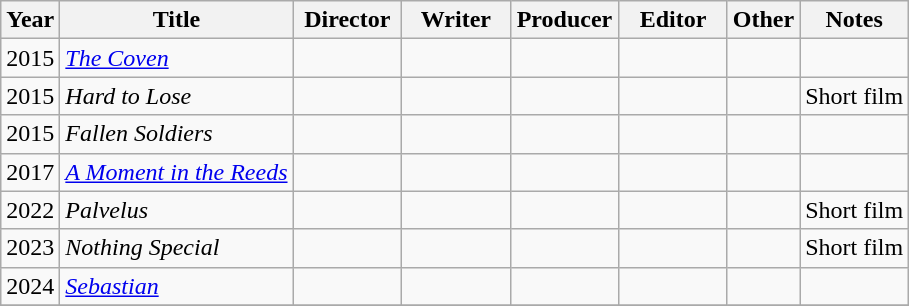<table class="wikitable sortable">
<tr>
<th>Year</th>
<th>Title</th>
<th width="65">Director</th>
<th width="65">Writer</th>
<th width="65">Producer</th>
<th width="65">Editor</th>
<th>Other</th>
<th>Notes</th>
</tr>
<tr>
<td>2015</td>
<td><em><a href='#'>The Coven</a></em></td>
<td></td>
<td></td>
<td></td>
<td></td>
<td></td>
<td></td>
</tr>
<tr>
<td>2015</td>
<td><em>Hard to Lose</em></td>
<td></td>
<td></td>
<td></td>
<td></td>
<td></td>
<td>Short film</td>
</tr>
<tr>
<td>2015</td>
<td><em>Fallen Soldiers</em></td>
<td></td>
<td></td>
<td></td>
<td></td>
<td></td>
<td></td>
</tr>
<tr>
<td>2017</td>
<td><em><a href='#'>A Moment in the Reeds</a></em></td>
<td></td>
<td></td>
<td></td>
<td></td>
<td></td>
<td></td>
</tr>
<tr>
<td>2022</td>
<td><em>Palvelus</em></td>
<td></td>
<td></td>
<td></td>
<td></td>
<td></td>
<td>Short film</td>
</tr>
<tr>
<td>2023</td>
<td><em>Nothing Special</em></td>
<td></td>
<td></td>
<td></td>
<td></td>
<td></td>
<td>Short film</td>
</tr>
<tr>
<td>2024</td>
<td><em><a href='#'>Sebastian</a></em></td>
<td></td>
<td></td>
<td></td>
<td></td>
<td></td>
<td></td>
</tr>
<tr>
</tr>
</table>
